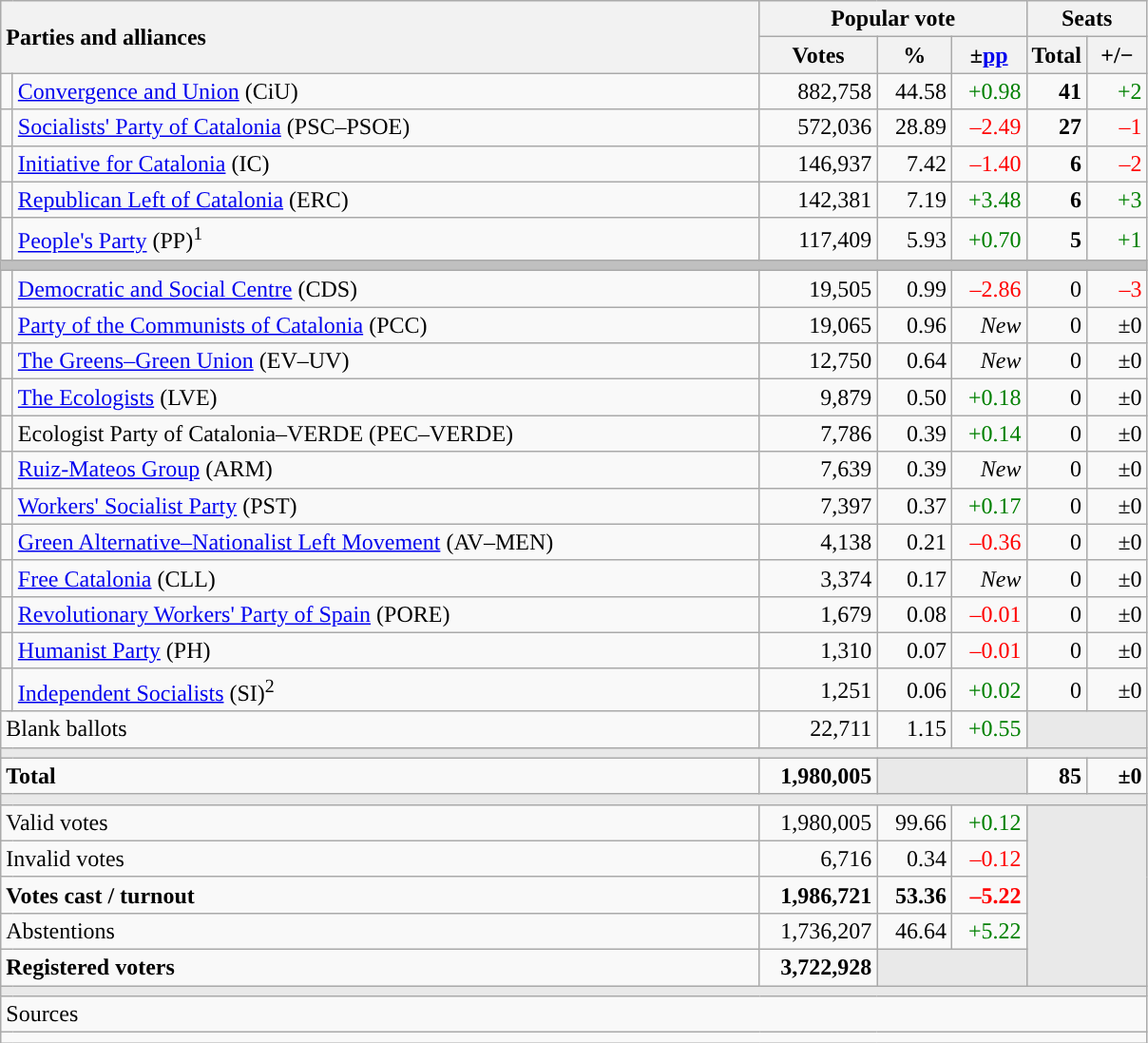<table class="wikitable" style="text-align:right;">
<tr>
<th style="text-align:left;" rowspan="2" colspan="2" width="525">Parties and alliances</th>
<th colspan="3">Popular vote</th>
<th colspan="2">Seats</th>
</tr>
<tr>
<th width="75">Votes</th>
<th width="45">%</th>
<th width="45">±<a href='#'>pp</a></th>
<th width="35">Total</th>
<th width="35">+/−</th>
</tr>
<tr>
<td width="1" style="color:inherit;background:"></td>
<td align="left"><a href='#'>Convergence and Union</a> (CiU)</td>
<td>882,758</td>
<td>44.58</td>
<td style="color:green;">+0.98</td>
<td><strong>41</strong></td>
<td style="color:green;">+2</td>
</tr>
<tr>
<td style="color:inherit;background:"></td>
<td align="left"><a href='#'>Socialists' Party of Catalonia</a> (PSC–PSOE)</td>
<td>572,036</td>
<td>28.89</td>
<td style="color:red;">–2.49</td>
<td><strong>27</strong></td>
<td style="color:red;">–1</td>
</tr>
<tr>
<td style="color:inherit;background:"></td>
<td align="left"><a href='#'>Initiative for Catalonia</a> (IC)</td>
<td>146,937</td>
<td>7.42</td>
<td style="color:red;">–1.40</td>
<td><strong>6</strong></td>
<td style="color:red;">–2</td>
</tr>
<tr>
<td style="color:inherit;background:"></td>
<td align="left"><a href='#'>Republican Left of Catalonia</a> (ERC)</td>
<td>142,381</td>
<td>7.19</td>
<td style="color:green;">+3.48</td>
<td><strong>6</strong></td>
<td style="color:green;">+3</td>
</tr>
<tr>
<td style="color:inherit;background:"></td>
<td align="left"><a href='#'>People's Party</a> (PP)<sup>1</sup></td>
<td>117,409</td>
<td>5.93</td>
<td style="color:green;">+0.70</td>
<td><strong>5</strong></td>
<td style="color:green;">+1</td>
</tr>
<tr>
<td colspan="7" bgcolor="#C0C0C0"></td>
</tr>
<tr>
<td style="color:inherit;background:"></td>
<td align="left"><a href='#'>Democratic and Social Centre</a> (CDS)</td>
<td>19,505</td>
<td>0.99</td>
<td style="color:red;">–2.86</td>
<td>0</td>
<td style="color:red;">–3</td>
</tr>
<tr>
<td style="color:inherit;background:"></td>
<td align="left"><a href='#'>Party of the Communists of Catalonia</a> (PCC)</td>
<td>19,065</td>
<td>0.96</td>
<td><em>New</em></td>
<td>0</td>
<td>±0</td>
</tr>
<tr>
<td style="color:inherit;background:"></td>
<td align="left"><a href='#'>The Greens–Green Union</a> (EV–UV)</td>
<td>12,750</td>
<td>0.64</td>
<td><em>New</em></td>
<td>0</td>
<td>±0</td>
</tr>
<tr>
<td style="color:inherit;background:"></td>
<td align="left"><a href='#'>The Ecologists</a> (LVE)</td>
<td>9,879</td>
<td>0.50</td>
<td style="color:green;">+0.18</td>
<td>0</td>
<td>±0</td>
</tr>
<tr>
<td style="color:inherit;background:"></td>
<td align="left">Ecologist Party of Catalonia–VERDE (PEC–VERDE)</td>
<td>7,786</td>
<td>0.39</td>
<td style="color:green;">+0.14</td>
<td>0</td>
<td>±0</td>
</tr>
<tr>
<td style="color:inherit;background:"></td>
<td align="left"><a href='#'>Ruiz-Mateos Group</a> (ARM)</td>
<td>7,639</td>
<td>0.39</td>
<td><em>New</em></td>
<td>0</td>
<td>±0</td>
</tr>
<tr>
<td style="color:inherit;background:"></td>
<td align="left"><a href='#'>Workers' Socialist Party</a> (PST)</td>
<td>7,397</td>
<td>0.37</td>
<td style="color:green;">+0.17</td>
<td>0</td>
<td>±0</td>
</tr>
<tr>
<td style="color:inherit;background:"></td>
<td align="left"><a href='#'>Green Alternative–Nationalist Left Movement</a> (AV–MEN)</td>
<td>4,138</td>
<td>0.21</td>
<td style="color:red;">–0.36</td>
<td>0</td>
<td>±0</td>
</tr>
<tr>
<td style="color:inherit;background:"></td>
<td align="left"><a href='#'>Free Catalonia</a> (CLL)</td>
<td>3,374</td>
<td>0.17</td>
<td><em>New</em></td>
<td>0</td>
<td>±0</td>
</tr>
<tr>
<td style="color:inherit;background:"></td>
<td align="left"><a href='#'>Revolutionary Workers' Party of Spain</a> (PORE)</td>
<td>1,679</td>
<td>0.08</td>
<td style="color:red;">–0.01</td>
<td>0</td>
<td>±0</td>
</tr>
<tr>
<td style="color:inherit;background:"></td>
<td align="left"><a href='#'>Humanist Party</a> (PH)</td>
<td>1,310</td>
<td>0.07</td>
<td style="color:red;">–0.01</td>
<td>0</td>
<td>±0</td>
</tr>
<tr>
<td style="color:inherit;background:"></td>
<td align="left"><a href='#'>Independent Socialists</a> (SI)<sup>2</sup></td>
<td>1,251</td>
<td>0.06</td>
<td style="color:green;">+0.02</td>
<td>0</td>
<td>±0</td>
</tr>
<tr>
<td align="left" colspan="2">Blank ballots</td>
<td>22,711</td>
<td>1.15</td>
<td style="color:green;">+0.55</td>
<td bgcolor="#E9E9E9" colspan="2"></td>
</tr>
<tr>
<td colspan="7" bgcolor="#E9E9E9"></td>
</tr>
<tr style="font-weight:bold;">
<td align="left" colspan="2">Total</td>
<td>1,980,005</td>
<td bgcolor="#E9E9E9" colspan="2"></td>
<td>85</td>
<td>±0</td>
</tr>
<tr>
<td colspan="7" bgcolor="#E9E9E9"></td>
</tr>
<tr>
<td align="left" colspan="2">Valid votes</td>
<td>1,980,005</td>
<td>99.66</td>
<td style="color:green;">+0.12</td>
<td bgcolor="#E9E9E9" colspan="2" rowspan="5"></td>
</tr>
<tr>
<td align="left" colspan="2">Invalid votes</td>
<td>6,716</td>
<td>0.34</td>
<td style="color:red;">–0.12</td>
</tr>
<tr style="font-weight:bold;">
<td align="left" colspan="2">Votes cast / turnout</td>
<td>1,986,721</td>
<td>53.36</td>
<td style="color:red;">–5.22</td>
</tr>
<tr>
<td align="left" colspan="2">Abstentions</td>
<td>1,736,207</td>
<td>46.64</td>
<td style="color:green;">+5.22</td>
</tr>
<tr style="font-weight:bold;">
<td align="left" colspan="2">Registered voters</td>
<td>3,722,928</td>
<td bgcolor="#E9E9E9" colspan="2"></td>
</tr>
<tr>
<td colspan="7" bgcolor="#E9E9E9"></td>
</tr>
<tr>
<td align="left" colspan="7">Sources</td>
</tr>
<tr>
<td colspan="7" style="text-align:left; max-width:790px;"></td>
</tr>
</table>
